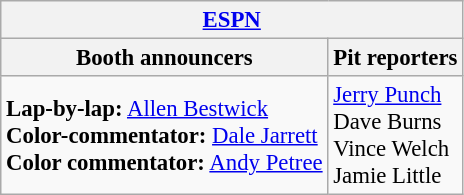<table class="wikitable" style="font-size: 95%;">
<tr>
<th colspan="2"><a href='#'>ESPN</a></th>
</tr>
<tr>
<th>Booth announcers</th>
<th>Pit reporters</th>
</tr>
<tr>
<td><strong>Lap-by-lap:</strong> <a href='#'>Allen Bestwick</a><br><strong>Color-commentator:</strong> <a href='#'>Dale Jarrett</a><br><strong>Color commentator:</strong> <a href='#'>Andy Petree</a></td>
<td><a href='#'>Jerry Punch</a><br>Dave Burns<br>Vince Welch<br>Jamie Little</td>
</tr>
</table>
